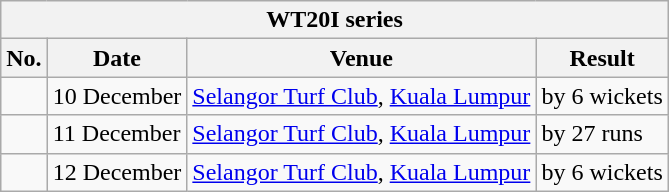<table class="wikitable">
<tr>
<th colspan="4">WT20I series</th>
</tr>
<tr>
<th>No.</th>
<th>Date</th>
<th>Venue</th>
<th>Result</th>
</tr>
<tr>
<td></td>
<td>10 December</td>
<td><a href='#'>Selangor Turf Club</a>, <a href='#'>Kuala Lumpur</a></td>
<td> by 6 wickets</td>
</tr>
<tr>
<td></td>
<td>11 December</td>
<td><a href='#'>Selangor Turf Club</a>, <a href='#'>Kuala Lumpur</a></td>
<td> by 27 runs</td>
</tr>
<tr>
<td></td>
<td>12 December</td>
<td><a href='#'>Selangor Turf Club</a>, <a href='#'>Kuala Lumpur</a></td>
<td> by 6 wickets</td>
</tr>
</table>
